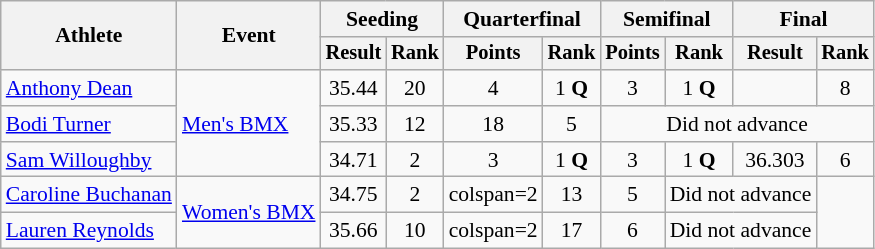<table class="wikitable" style="font-size:90%;">
<tr>
<th rowspan=2>Athlete</th>
<th rowspan=2>Event</th>
<th colspan=2>Seeding</th>
<th colspan=2>Quarterfinal</th>
<th colspan=2>Semifinal</th>
<th colspan=2>Final</th>
</tr>
<tr style="font-size:95%">
<th>Result</th>
<th>Rank</th>
<th>Points</th>
<th>Rank</th>
<th>Points</th>
<th>Rank</th>
<th>Result</th>
<th>Rank</th>
</tr>
<tr align=center>
<td align=left><a href='#'>Anthony Dean</a></td>
<td align=left rowspan=3><a href='#'>Men's BMX</a></td>
<td>35.44</td>
<td>20</td>
<td>4</td>
<td>1 <strong>Q</strong></td>
<td>3</td>
<td>1 <strong>Q</strong></td>
<td></td>
<td>8</td>
</tr>
<tr align=center>
<td align=left><a href='#'>Bodi Turner</a></td>
<td>35.33</td>
<td>12</td>
<td>18</td>
<td>5</td>
<td colspan=4>Did not advance</td>
</tr>
<tr align=center>
<td align=left><a href='#'>Sam Willoughby</a></td>
<td>34.71</td>
<td>2</td>
<td>3</td>
<td>1 <strong>Q</strong></td>
<td>3</td>
<td>1 <strong>Q</strong></td>
<td>36.303</td>
<td>6</td>
</tr>
<tr align=center>
<td align=left><a href='#'>Caroline Buchanan</a></td>
<td align=left rowspan=2><a href='#'>Women's BMX</a></td>
<td>34.75</td>
<td>2</td>
<td>colspan=2 </td>
<td>13</td>
<td>5</td>
<td colspan=2>Did not advance</td>
</tr>
<tr align=center>
<td align=left><a href='#'>Lauren Reynolds</a></td>
<td>35.66</td>
<td>10</td>
<td>colspan=2 </td>
<td>17</td>
<td>6</td>
<td colspan=2>Did not advance</td>
</tr>
</table>
